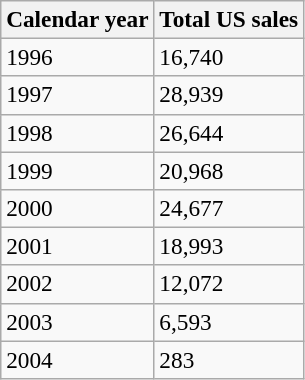<table class=wikitable style="font-size:97%">
<tr>
<th>Calendar year</th>
<th>Total US sales</th>
</tr>
<tr>
<td>1996</td>
<td>16,740</td>
</tr>
<tr>
<td>1997</td>
<td>28,939</td>
</tr>
<tr>
<td>1998</td>
<td>26,644</td>
</tr>
<tr>
<td>1999</td>
<td>20,968</td>
</tr>
<tr>
<td>2000</td>
<td>24,677</td>
</tr>
<tr>
<td>2001</td>
<td>18,993</td>
</tr>
<tr>
<td>2002</td>
<td>12,072</td>
</tr>
<tr>
<td>2003</td>
<td>6,593</td>
</tr>
<tr>
<td>2004</td>
<td>283</td>
</tr>
</table>
